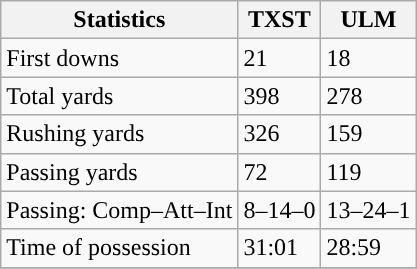<table class="wikitable" style="float: left;">
<tr>
<th>Statistics</th>
<th>TXST</th>
<th>ULM</th>
</tr>
<tr>
<td>First downs</td>
<td>21</td>
<td>18</td>
</tr>
<tr>
<td>Total yards</td>
<td>398</td>
<td>278</td>
</tr>
<tr>
<td>Rushing yards</td>
<td>326</td>
<td>159</td>
</tr>
<tr>
<td>Passing yards</td>
<td>72</td>
<td>119</td>
</tr>
<tr>
<td>Passing: Comp–Att–Int</td>
<td>8–14–0</td>
<td>13–24–1</td>
</tr>
<tr>
<td>Time of possession</td>
<td>31:01</td>
<td>28:59</td>
</tr>
<tr>
</tr>
</table>
